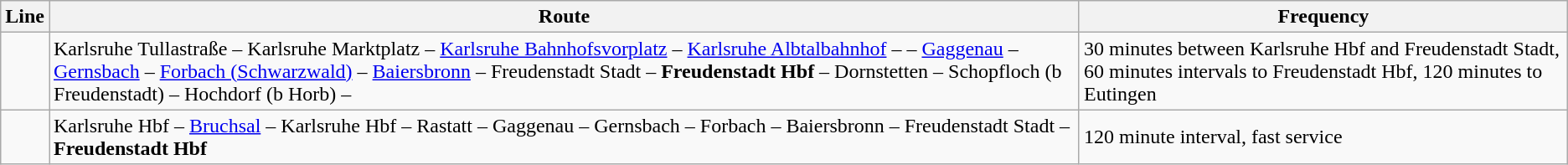<table class="wikitable">
<tr>
<th>Line</th>
<th>Route</th>
<th>Frequency</th>
</tr>
<tr>
<td></td>
<td>Karlsruhe Tullastraße – Karlsruhe Marktplatz – <a href='#'>Karlsruhe Bahnhofsvorplatz</a> – <a href='#'>Karlsruhe Albtalbahnhof</a> –  – <a href='#'>Gaggenau</a> – <a href='#'>Gernsbach</a> – <a href='#'>Forbach (Schwarzwald)</a> – <a href='#'>Baiersbronn</a> – Freudenstadt Stadt – <strong>Freudenstadt Hbf</strong> – Dornstetten – Schopfloch (b Freudenstadt) – Hochdorf (b Horb) – </td>
<td>30 minutes between Karlsruhe Hbf and Freudenstadt Stadt, 60 minutes intervals to Freudenstadt Hbf, 120 minutes to Eutingen</td>
</tr>
<tr>
<td></td>
<td>Karlsruhe Hbf – <a href='#'>Bruchsal</a> – Karlsruhe Hbf – Rastatt – Gaggenau – Gernsbach – Forbach – Baiersbronn – Freudenstadt Stadt – <strong>Freudenstadt Hbf</strong></td>
<td>120 minute interval, fast service</td>
</tr>
</table>
